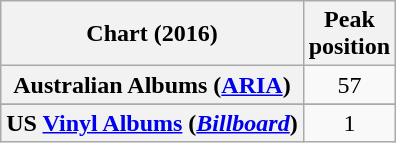<table class="wikitable sortable plainrowheaders" style="text-align:center">
<tr>
<th scope="col">Chart (2016)</th>
<th scope="col">Peak<br>position</th>
</tr>
<tr>
<th scope="row">Australian Albums (<a href='#'>ARIA</a>)</th>
<td>57</td>
</tr>
<tr>
</tr>
<tr>
</tr>
<tr>
</tr>
<tr>
</tr>
<tr>
</tr>
<tr>
</tr>
<tr>
</tr>
<tr>
<th scope="row">US <a href='#'>Vinyl Albums</a> (<em><a href='#'>Billboard</a></em>)</th>
<td>1</td>
</tr>
</table>
